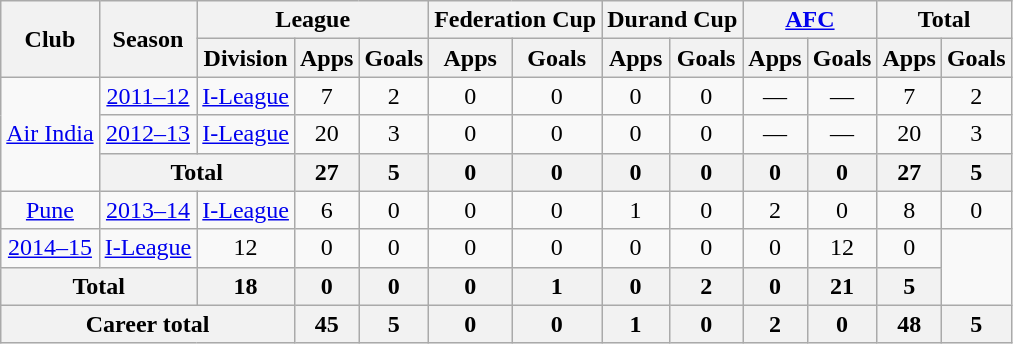<table class="wikitable" style="text-align: center;">
<tr>
<th rowspan="2">Club</th>
<th rowspan="2">Season</th>
<th colspan="3">League</th>
<th colspan="2">Federation Cup</th>
<th colspan="2">Durand Cup</th>
<th colspan="2"><a href='#'>AFC</a></th>
<th colspan="2">Total</th>
</tr>
<tr>
<th>Division</th>
<th>Apps</th>
<th>Goals</th>
<th>Apps</th>
<th>Goals</th>
<th>Apps</th>
<th>Goals</th>
<th>Apps</th>
<th>Goals</th>
<th>Apps</th>
<th>Goals</th>
</tr>
<tr>
<td rowspan="3"><a href='#'>Air India</a></td>
<td><a href='#'>2011–12</a></td>
<td><a href='#'>I-League</a></td>
<td>7</td>
<td>2</td>
<td>0</td>
<td>0</td>
<td>0</td>
<td>0</td>
<td>—</td>
<td>—</td>
<td>7</td>
<td>2</td>
</tr>
<tr>
<td><a href='#'>2012–13</a></td>
<td><a href='#'>I-League</a></td>
<td>20</td>
<td>3</td>
<td>0</td>
<td>0</td>
<td>0</td>
<td>0</td>
<td>—</td>
<td>—</td>
<td>20</td>
<td>3</td>
</tr>
<tr>
<th colspan="2">Total</th>
<th>27</th>
<th>5</th>
<th>0</th>
<th>0</th>
<th>0</th>
<th>0</th>
<th>0</th>
<th>0</th>
<th>27</th>
<th>5</th>
</tr>
<tr>
<td rowspan="1"><a href='#'>Pune</a></td>
<td><a href='#'>2013–14</a></td>
<td><a href='#'>I-League</a></td>
<td>6</td>
<td>0</td>
<td>0</td>
<td>0</td>
<td>1</td>
<td>0</td>
<td>2</td>
<td>0</td>
<td>8</td>
<td>0</td>
</tr>
<tr>
<td><a href='#'>2014–15</a></td>
<td><a href='#'>I-League</a></td>
<td>12</td>
<td>0</td>
<td>0</td>
<td>0</td>
<td>0</td>
<td>0</td>
<td>0</td>
<td>0</td>
<td>12</td>
<td>0</td>
</tr>
<tr>
<th colspan="2">Total</th>
<th>18</th>
<th>0</th>
<th>0</th>
<th>0</th>
<th>1</th>
<th>0</th>
<th>2</th>
<th>0</th>
<th>21</th>
<th>5</th>
</tr>
<tr>
<th colspan="3">Career total</th>
<th>45</th>
<th>5</th>
<th>0</th>
<th>0</th>
<th>1</th>
<th>0</th>
<th>2</th>
<th>0</th>
<th>48</th>
<th>5</th>
</tr>
</table>
